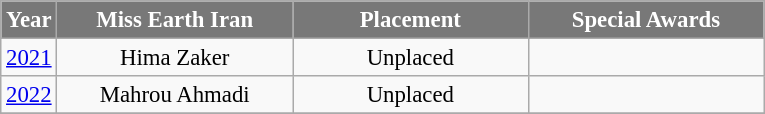<table class="wikitable sortable" style="font-size: 95%; text-align:center">
<tr>
<th width="30" style="background-color:#787878;color:#FFFFFF;">Year</th>
<th width="150" style="background-color:#787878;color:#FFFFFF;">Miss Earth Iran</th>
<th width="150" style="background-color:#787878;color:#FFFFFF;">Placement</th>
<th width="150" style="background-color:#787878;color:#FFFFFF;">Special Awards</th>
</tr>
<tr>
<td><a href='#'>2021</a></td>
<td>Hima Zaker</td>
<td>Unplaced</td>
<td></td>
</tr>
<tr>
<td><a href='#'>2022</a></td>
<td>Mahrou Ahmadi</td>
<td>Unplaced</td>
<td></td>
</tr>
<tr>
</tr>
</table>
